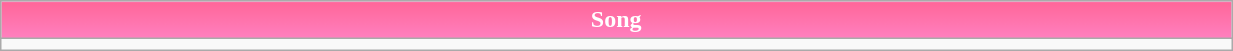<table class=wikitable width=65%>
<tr>
<th style="background:linear-gradient(#FF6699, #FF80BF); color:white" align="center" width="21%">Song</th>
</tr>
<tr>
<td></td>
</tr>
</table>
